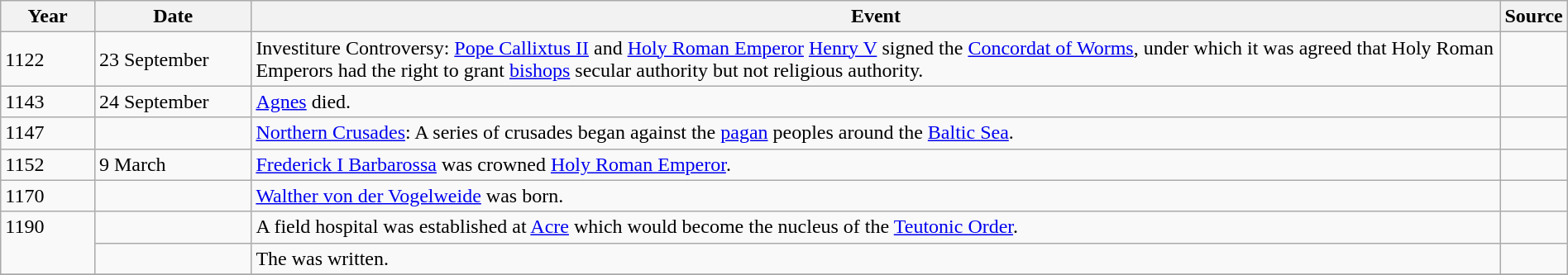<table class="wikitable" width="100%">
<tr>
<th style="width:6%">Year</th>
<th style="width:10%">Date</th>
<th>Event</th>
<th>Source</th>
</tr>
<tr>
<td>1122</td>
<td>23 September</td>
<td>Investiture Controversy: <a href='#'>Pope Callixtus II</a> and <a href='#'>Holy Roman Emperor</a> <a href='#'>Henry V</a> signed the <a href='#'>Concordat of Worms</a>, under which it was agreed that Holy Roman Emperors had the right to grant <a href='#'>bishops</a> secular authority but not religious authority.</td>
<td></td>
</tr>
<tr>
<td>1143</td>
<td>24 September</td>
<td><a href='#'>Agnes</a> died.</td>
<td></td>
</tr>
<tr>
<td>1147</td>
<td></td>
<td><a href='#'>Northern Crusades</a>: A series of crusades began against the <a href='#'>pagan</a> peoples around the <a href='#'>Baltic Sea</a>.</td>
<td></td>
</tr>
<tr>
<td>1152</td>
<td>9 March</td>
<td><a href='#'>Frederick I Barbarossa</a> was crowned <a href='#'>Holy Roman Emperor</a>.</td>
<td></td>
</tr>
<tr>
<td>1170</td>
<td></td>
<td><a href='#'>Walther von der Vogelweide</a> was born.</td>
<td></td>
</tr>
<tr>
<td rowspan="2" valign="top">1190</td>
<td></td>
<td>A field hospital was established at <a href='#'>Acre</a> which would become the nucleus of the <a href='#'>Teutonic Order</a>.</td>
<td></td>
</tr>
<tr>
<td></td>
<td>The  was written.</td>
<td></td>
</tr>
<tr>
</tr>
</table>
